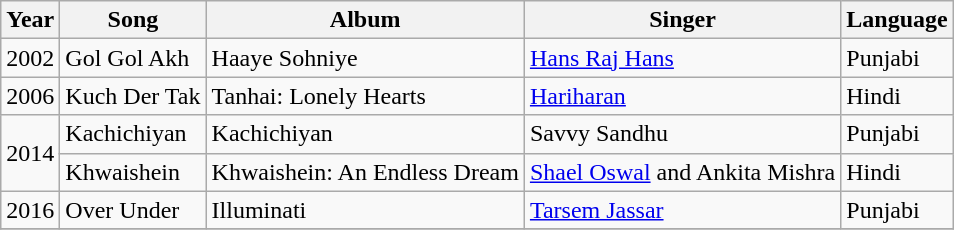<table class="wikitable">
<tr>
<th>Year</th>
<th>Song</th>
<th>Album</th>
<th>Singer</th>
<th>Language</th>
</tr>
<tr>
<td>2002</td>
<td>Gol Gol Akh</td>
<td>Haaye Sohniye</td>
<td><a href='#'>Hans Raj Hans</a></td>
<td>Punjabi</td>
</tr>
<tr>
<td>2006</td>
<td>Kuch Der Tak</td>
<td>Tanhai: Lonely Hearts</td>
<td><a href='#'>Hariharan</a></td>
<td>Hindi</td>
</tr>
<tr>
<td rowspan=2>2014</td>
<td>Kachichiyan</td>
<td>Kachichiyan</td>
<td>Savvy Sandhu</td>
<td>Punjabi</td>
</tr>
<tr>
<td>Khwaishein</td>
<td>Khwaishein: An Endless Dream</td>
<td><a href='#'>Shael Oswal</a> and Ankita Mishra</td>
<td>Hindi</td>
</tr>
<tr>
<td>2016</td>
<td>Over Under</td>
<td>Illuminati</td>
<td><a href='#'>Tarsem Jassar</a></td>
<td>Punjabi</td>
</tr>
<tr>
</tr>
</table>
